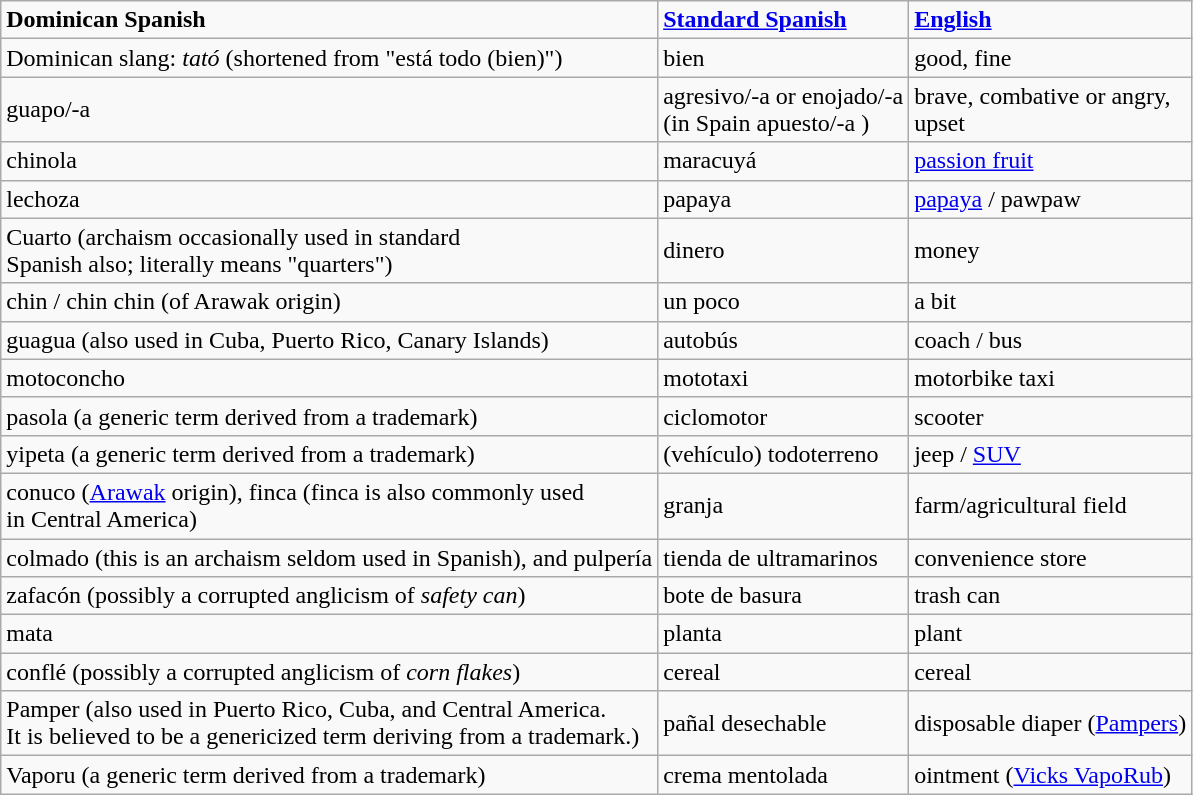<table class="wikitable">
<tr>
<td><strong>Dominican Spanish</strong></td>
<td><strong><a href='#'>Standard Spanish</a></strong></td>
<td><strong><a href='#'>English</a></strong></td>
</tr>
<tr>
<td>Dominican slang: <em>tató</em> (shortened from "está todo (bien)")</td>
<td>bien</td>
<td>good, fine</td>
</tr>
<tr>
<td>guapo/-a</td>
<td>agresivo/-a or enojado/-a <br>(in Spain apuesto/-a )</td>
<td>brave, combative or angry, <br> upset</td>
</tr>
<tr>
<td>chinola</td>
<td>maracuyá</td>
<td><a href='#'>passion fruit</a></td>
</tr>
<tr>
<td>lechoza</td>
<td>papaya</td>
<td><a href='#'>papaya</a> / pawpaw</td>
</tr>
<tr>
<td>Cuarto (archaism occasionally used in standard <br> Spanish also; literally means "quarters")</td>
<td>dinero</td>
<td>money</td>
</tr>
<tr>
<td>chin / chin chin (of Arawak origin)</td>
<td>un poco</td>
<td>a bit</td>
</tr>
<tr>
<td>guagua (also used in Cuba, Puerto Rico, Canary Islands)</td>
<td>autobús</td>
<td>coach / bus</td>
</tr>
<tr>
<td>motoconcho</td>
<td>mototaxi</td>
<td>motorbike taxi</td>
</tr>
<tr>
<td>pasola (a generic term derived from a trademark)</td>
<td>ciclomotor</td>
<td>scooter</td>
</tr>
<tr>
<td>yipeta (a generic term derived from a trademark)</td>
<td>(vehículo) todoterreno</td>
<td>jeep / <a href='#'>SUV</a></td>
</tr>
<tr>
<td>conuco (<a href='#'>Arawak</a> origin), finca (finca is also commonly used <br> in Central America)</td>
<td>granja</td>
<td>farm/agricultural field</td>
</tr>
<tr>
<td>colmado (this is an archaism seldom used in Spanish), and pulpería</td>
<td>tienda de ultramarinos</td>
<td>convenience store</td>
</tr>
<tr>
<td>zafacón (possibly a corrupted anglicism of <em>safety can</em>)</td>
<td>bote de basura</td>
<td>trash can</td>
</tr>
<tr>
<td>mata</td>
<td>planta</td>
<td>plant</td>
</tr>
<tr>
<td>conflé (possibly a corrupted anglicism of <em>corn flakes</em>)</td>
<td>cereal</td>
<td>cereal</td>
</tr>
<tr>
<td>Pamper (also used in Puerto Rico, Cuba, and Central America. <br> It is believed to be a genericized term deriving from a trademark.)</td>
<td>pañal desechable</td>
<td>disposable diaper (<a href='#'>Pampers</a>)</td>
</tr>
<tr>
<td>Vaporu (a generic term derived from a trademark)</td>
<td>crema mentolada</td>
<td>ointment (<a href='#'>Vicks VapoRub</a>)</td>
</tr>
</table>
